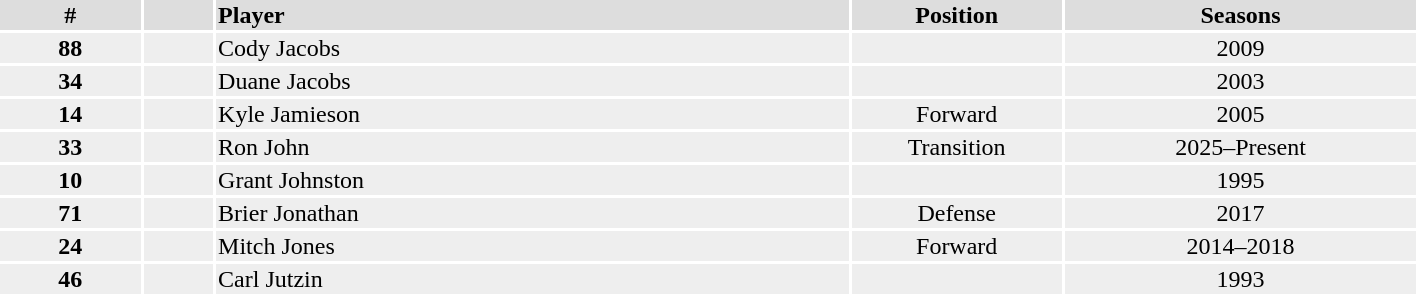<table width=75%>
<tr bgcolor="#dddddd">
<th width=10%>#</th>
<th width=5%></th>
<td align=left!!width=10%><strong>Player</strong></td>
<th width=15%>Position</th>
<th width=25%>Seasons</th>
</tr>
<tr bgcolor="#eeeeee">
<td align=center><strong>88</strong></td>
<td></td>
<td>Cody Jacobs</td>
<td></td>
<td align=center>2009</td>
</tr>
<tr bgcolor="#eeeeee">
<td align=center><strong>34</strong></td>
<td align=center></td>
<td>Duane Jacobs</td>
<td align=center></td>
<td align=center>2003</td>
</tr>
<tr bgcolor="#eeeeee">
<td align=center><strong>14</strong></td>
<td align=center></td>
<td>Kyle Jamieson</td>
<td align=center>Forward</td>
<td align=center>2005</td>
</tr>
<tr bgcolor="#eeeeee">
<td align=center><strong>33</strong></td>
<td align=center></td>
<td>Ron John</td>
<td align=center>Transition</td>
<td align=center>2025–Present</td>
</tr>
<tr bgcolor="#eeeeee">
<td align=center><strong>10</strong></td>
<td align=center></td>
<td>Grant Johnston</td>
<td align=center></td>
<td align=center>1995</td>
</tr>
<tr bgcolor="#eeeeee">
<td align=center><strong>71</strong></td>
<td align=center></td>
<td>Brier Jonathan</td>
<td align=center>Defense</td>
<td align=center>2017</td>
</tr>
<tr bgcolor="#eeeeee">
<td align=center><strong>24</strong></td>
<td align=center></td>
<td>Mitch Jones</td>
<td align=center>Forward</td>
<td align=center>2014–2018</td>
</tr>
<tr bgcolor="#eeeeee">
<td align=center><strong>46</strong></td>
<td align=center></td>
<td>Carl Jutzin</td>
<td align=center></td>
<td align=center>1993</td>
</tr>
</table>
